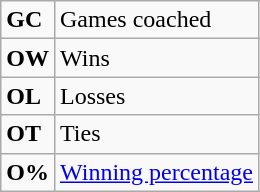<table class="wikitable">
<tr>
<td><strong>GC</strong></td>
<td>Games coached</td>
</tr>
<tr>
<td><strong>OW</strong></td>
<td>Wins</td>
</tr>
<tr>
<td><strong>OL</strong></td>
<td>Losses</td>
</tr>
<tr>
<td><strong>OT</strong></td>
<td>Ties</td>
</tr>
<tr>
<td align="center"><strong>O%</strong></td>
<td><a href='#'>Winning percentage</a></td>
</tr>
</table>
